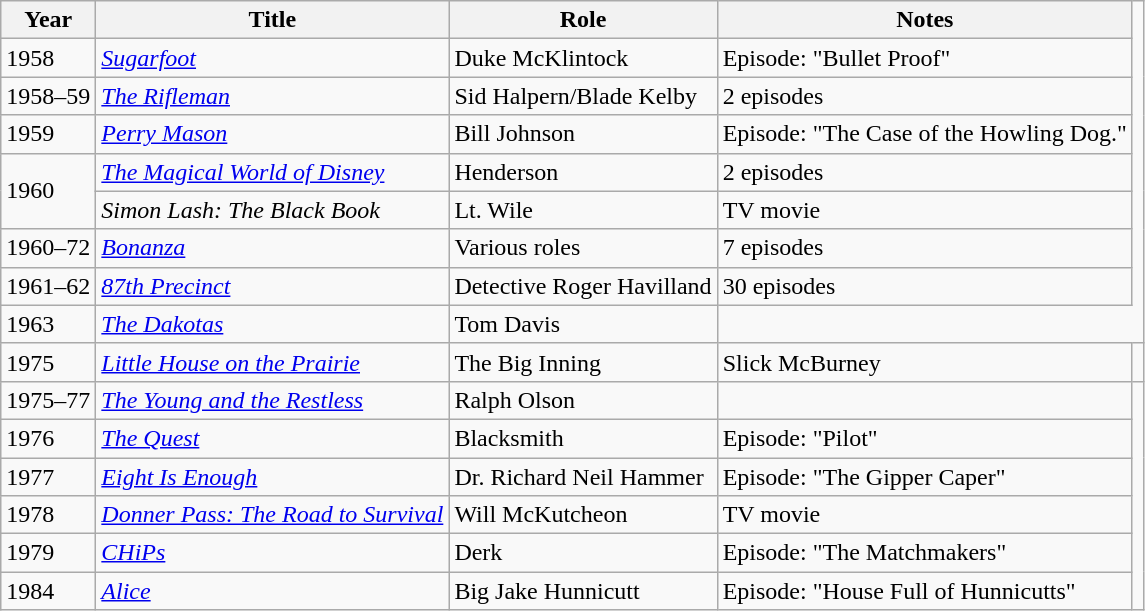<table class="wikitable sortable plainrowheaders">
<tr>
<th scope="col">Year</th>
<th scope="col">Title</th>
<th scope="col">Role</th>
<th scope="col">Notes</th>
</tr>
<tr>
<td>1958</td>
<td><em><a href='#'>Sugarfoot</a></em></td>
<td>Duke McKlintock</td>
<td>Episode: "Bullet Proof"</td>
</tr>
<tr>
<td>1958–59</td>
<td><em><a href='#'>The Rifleman</a></em></td>
<td>Sid Halpern/Blade Kelby</td>
<td>2 episodes</td>
</tr>
<tr>
<td>1959</td>
<td><em><a href='#'>Perry Mason</a></em></td>
<td>Bill Johnson</td>
<td>Episode: "The Case of the Howling Dog."</td>
</tr>
<tr>
<td rowspan="2">1960</td>
<td><em><a href='#'>The Magical World of Disney</a></em></td>
<td>Henderson</td>
<td>2 episodes</td>
</tr>
<tr>
<td><em>Simon Lash: The Black Book</em></td>
<td>Lt. Wile</td>
<td>TV movie</td>
</tr>
<tr>
<td>1960–72</td>
<td><em><a href='#'>Bonanza</a></em></td>
<td>Various roles</td>
<td>7 episodes</td>
</tr>
<tr>
<td>1961–62</td>
<td><em><a href='#'>87th Precinct</a></em></td>
<td>Detective Roger Havilland</td>
<td>30 episodes</td>
</tr>
<tr>
<td>1963</td>
<td><em><a href='#'>The Dakotas</a></em></td>
<td>Tom Davis</td>
</tr>
<tr>
<td>1975</td>
<td><em><a href='#'>Little House on the Prairie</a></em></td>
<td>The Big Inning</td>
<td>Slick McBurney</td>
<td></td>
</tr>
<tr>
<td>1975–77</td>
<td><em><a href='#'>The Young and the Restless</a></em></td>
<td>Ralph Olson</td>
<td></td>
</tr>
<tr>
<td>1976</td>
<td><em><a href='#'>The Quest</a></em></td>
<td>Blacksmith</td>
<td>Episode: "Pilot"</td>
</tr>
<tr>
<td>1977</td>
<td><em><a href='#'>Eight Is Enough</a></em></td>
<td>Dr. Richard Neil Hammer</td>
<td>Episode: "The Gipper Caper"</td>
</tr>
<tr>
<td>1978</td>
<td><em><a href='#'>Donner Pass: The Road to Survival</a></em></td>
<td>Will McKutcheon</td>
<td>TV movie</td>
</tr>
<tr>
<td>1979</td>
<td><em><a href='#'>CHiPs</a></em></td>
<td>Derk</td>
<td>Episode: "The Matchmakers"</td>
</tr>
<tr>
<td>1984</td>
<td><em><a href='#'>Alice</a></em></td>
<td>Big Jake Hunnicutt</td>
<td>Episode: "House Full of Hunnicutts"</td>
</tr>
</table>
